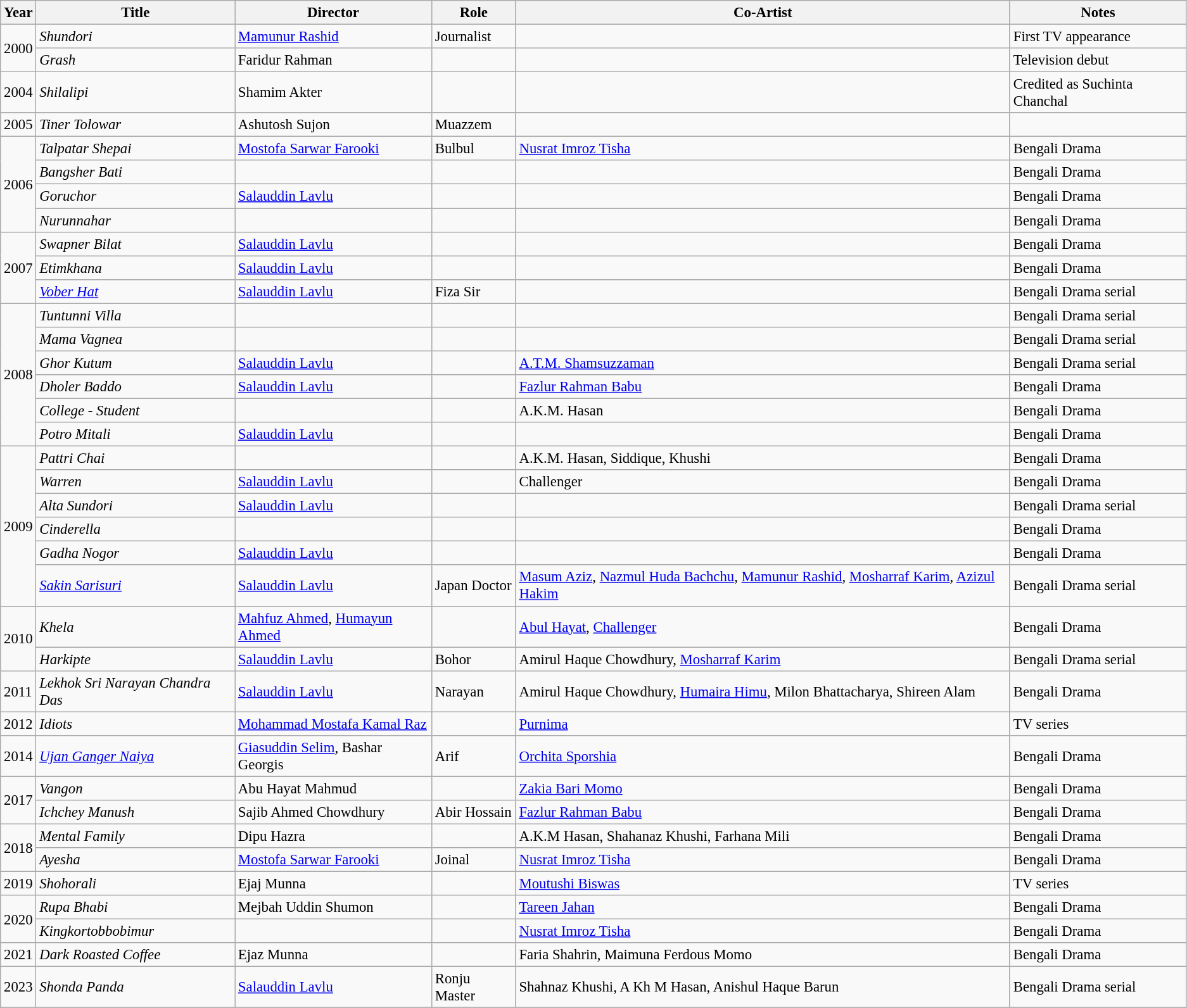<table class="wikitable sortable" style="font-size: 95%;">
<tr>
<th>Year</th>
<th>Title</th>
<th>Director</th>
<th>Role</th>
<th>Co-Artist</th>
<th>Notes</th>
</tr>
<tr>
<td rowspan="2">2000</td>
<td><em>Shundori</em></td>
<td><a href='#'>Mamunur Rashid</a></td>
<td>Journalist</td>
<td></td>
<td>First TV appearance</td>
</tr>
<tr>
<td><em>Grash</em></td>
<td>Faridur Rahman</td>
<td></td>
<td></td>
<td>Television debut</td>
</tr>
<tr>
<td>2004</td>
<td><em>Shilalipi</em></td>
<td>Shamim Akter</td>
<td></td>
<td></td>
<td>Credited as Suchinta Chanchal</td>
</tr>
<tr>
<td>2005</td>
<td><em>Tiner Tolowar</em></td>
<td>Ashutosh Sujon</td>
<td>Muazzem</td>
<td></td>
<td></td>
</tr>
<tr>
<td rowspan="4">2006</td>
<td><em>Talpatar Shepai</em></td>
<td><a href='#'>Mostofa Sarwar Farooki</a></td>
<td>Bulbul</td>
<td><a href='#'>Nusrat Imroz Tisha</a></td>
<td>Bengali Drama</td>
</tr>
<tr>
<td><em>Bangsher Bati</em></td>
<td></td>
<td></td>
<td></td>
<td>Bengali Drama</td>
</tr>
<tr>
<td><em>Goruchor</em></td>
<td><a href='#'>Salauddin Lavlu</a></td>
<td></td>
<td></td>
<td>Bengali Drama</td>
</tr>
<tr>
<td><em>Nurunnahar</em></td>
<td></td>
<td></td>
<td></td>
<td>Bengali Drama</td>
</tr>
<tr>
<td rowspan="3">2007</td>
<td><em>Swapner Bilat</em></td>
<td><a href='#'>Salauddin Lavlu</a></td>
<td></td>
<td></td>
<td>Bengali Drama</td>
</tr>
<tr>
<td><em>Etimkhana</em></td>
<td><a href='#'>Salauddin Lavlu</a></td>
<td></td>
<td></td>
<td>Bengali Drama</td>
</tr>
<tr>
<td><em><a href='#'>Vober Hat</a></em></td>
<td><a href='#'>Salauddin Lavlu</a></td>
<td>Fiza Sir</td>
<td></td>
<td>Bengali Drama serial</td>
</tr>
<tr>
<td rowspan="6">2008</td>
<td><em>Tuntunni Villa</em></td>
<td></td>
<td></td>
<td></td>
<td>Bengali Drama serial</td>
</tr>
<tr>
<td><em>Mama Vagnea</em></td>
<td></td>
<td></td>
<td></td>
<td>Bengali Drama serial</td>
</tr>
<tr>
<td><em>Ghor Kutum</em></td>
<td><a href='#'>Salauddin Lavlu</a></td>
<td></td>
<td><a href='#'>A.T.M. Shamsuzzaman</a></td>
<td>Bengali Drama serial</td>
</tr>
<tr>
<td><em>Dholer Baddo</em></td>
<td><a href='#'>Salauddin Lavlu</a></td>
<td></td>
<td><a href='#'>Fazlur Rahman Babu</a></td>
<td>Bengali Drama</td>
</tr>
<tr>
<td><em>College - Student</em></td>
<td></td>
<td></td>
<td>A.K.M. Hasan</td>
<td>Bengali Drama</td>
</tr>
<tr>
<td><em>Potro Mitali</em></td>
<td><a href='#'>Salauddin Lavlu</a></td>
<td></td>
<td></td>
<td>Bengali Drama</td>
</tr>
<tr>
<td rowspan="6">2009</td>
<td><em>Pattri Chai</em></td>
<td></td>
<td></td>
<td>A.K.M. Hasan, Siddique, Khushi</td>
<td>Bengali Drama</td>
</tr>
<tr>
<td><em>Warren</em></td>
<td><a href='#'>Salauddin Lavlu</a></td>
<td></td>
<td>Challenger</td>
<td>Bengali Drama</td>
</tr>
<tr>
<td><em>Alta Sundori</em></td>
<td><a href='#'>Salauddin Lavlu</a></td>
<td></td>
<td></td>
<td>Bengali Drama serial</td>
</tr>
<tr>
<td><em>Cinderella</em></td>
<td></td>
<td></td>
<td></td>
<td>Bengali Drama</td>
</tr>
<tr>
<td><em>Gadha Nogor</em></td>
<td><a href='#'>Salauddin Lavlu</a></td>
<td></td>
<td></td>
<td>Bengali Drama</td>
</tr>
<tr>
<td><em><a href='#'>Sakin Sarisuri</a></em></td>
<td><a href='#'>Salauddin Lavlu</a></td>
<td>Japan Doctor</td>
<td><a href='#'>Masum Aziz</a>, <a href='#'>Nazmul Huda Bachchu</a>, <a href='#'>Mamunur Rashid</a>, <a href='#'>Mosharraf Karim</a>, <a href='#'>Azizul Hakim</a></td>
<td>Bengali Drama serial</td>
</tr>
<tr>
<td rowspan="2">2010</td>
<td><em>Khela</em></td>
<td><a href='#'>Mahfuz Ahmed</a>, <a href='#'>Humayun Ahmed</a></td>
<td></td>
<td><a href='#'>Abul Hayat</a>, <a href='#'>Challenger</a></td>
<td>Bengali Drama</td>
</tr>
<tr>
<td><em>Harkipte</em></td>
<td><a href='#'>Salauddin Lavlu</a></td>
<td>Bohor</td>
<td>Amirul Haque Chowdhury, <a href='#'>Mosharraf Karim</a></td>
<td>Bengali Drama serial</td>
</tr>
<tr>
<td rowspan="1">2011</td>
<td><em>Lekhok Sri Narayan Chandra Das</em></td>
<td><a href='#'>Salauddin Lavlu</a></td>
<td>Narayan</td>
<td>Amirul Haque Chowdhury, <a href='#'>Humaira Himu</a>, Milon Bhattacharya, Shireen Alam</td>
<td>Bengali Drama</td>
</tr>
<tr>
<td rowspan="1">2012</td>
<td><em>Idiots</em></td>
<td><a href='#'>Mohammad Mostafa Kamal Raz</a></td>
<td></td>
<td><a href='#'>Purnima</a></td>
<td>TV series</td>
</tr>
<tr>
<td rowspan="1">2014</td>
<td><em><a href='#'>Ujan Ganger Naiya</a></em></td>
<td><a href='#'>Giasuddin Selim</a>, Bashar Georgis</td>
<td>Arif</td>
<td><a href='#'>Orchita Sporshia</a></td>
<td>Bengali Drama</td>
</tr>
<tr>
<td rowspan="2">2017</td>
<td><em>Vangon</em></td>
<td>Abu Hayat Mahmud</td>
<td></td>
<td><a href='#'>Zakia Bari Momo</a></td>
<td>Bengali Drama</td>
</tr>
<tr>
<td><em>Ichchey Manush</em></td>
<td>Sajib Ahmed Chowdhury</td>
<td>Abir Hossain</td>
<td><a href='#'>Fazlur Rahman Babu</a></td>
<td>Bengali Drama</td>
</tr>
<tr>
<td rowspan="2">2018</td>
<td><em>Mental Family</em></td>
<td>Dipu Hazra</td>
<td></td>
<td>A.K.M Hasan, Shahanaz Khushi, Farhana Mili</td>
<td>Bengali Drama</td>
</tr>
<tr>
<td><em>Ayesha</em></td>
<td><a href='#'>Mostofa Sarwar Farooki</a></td>
<td>Joinal</td>
<td><a href='#'>Nusrat Imroz Tisha</a></td>
<td>Bengali Drama</td>
</tr>
<tr>
<td rowspan="1">2019</td>
<td><em>Shohorali</em></td>
<td>Ejaj Munna</td>
<td></td>
<td><a href='#'>Moutushi Biswas</a></td>
<td>TV series</td>
</tr>
<tr>
<td rowspan="2">2020</td>
<td><em>Rupa Bhabi</em></td>
<td>Mejbah Uddin Shumon</td>
<td></td>
<td><a href='#'>Tareen Jahan</a></td>
<td>Bengali Drama</td>
</tr>
<tr>
<td><em>Kingkortobbobimur</em></td>
<td></td>
<td></td>
<td><a href='#'>Nusrat Imroz Tisha</a></td>
<td>Bengali Drama</td>
</tr>
<tr>
<td rowspan="1">2021</td>
<td><em>Dark Roasted Coffee</em></td>
<td>Ejaz Munna</td>
<td></td>
<td>Faria Shahrin, Maimuna Ferdous Momo</td>
<td>Bengali Drama</td>
</tr>
<tr>
<td rowspan="1">2023</td>
<td><em>Shonda Panda</em></td>
<td><a href='#'>Salauddin Lavlu</a></td>
<td>Ronju Master</td>
<td>Shahnaz Khushi, A Kh M Hasan, Anishul Haque Barun</td>
<td>Bengali Drama serial</td>
</tr>
<tr>
</tr>
</table>
